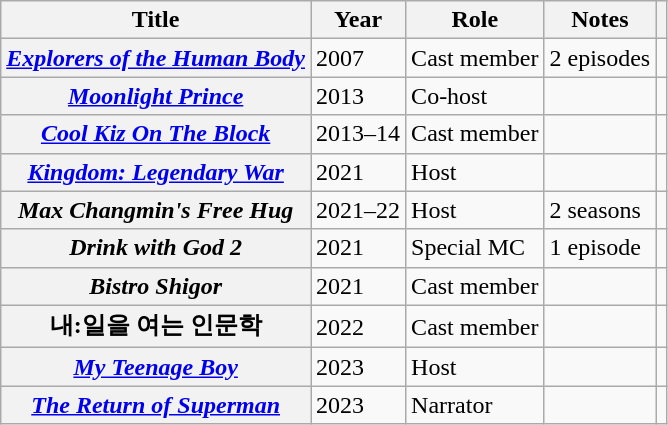<table class="wikitable plainrowheaders sortable">
<tr>
<th scope="col">Title</th>
<th scope="col">Year</th>
<th scope="col">Role</th>
<th scope="col">Notes</th>
<th scope="col"></th>
</tr>
<tr>
<th scope="row"><em><a href='#'>Explorers of the Human Body</a></em></th>
<td>2007</td>
<td>Cast member</td>
<td>2 episodes</td>
<td></td>
</tr>
<tr>
<th scope="row"><em><a href='#'>Moonlight Prince</a></em></th>
<td>2013</td>
<td>Co-host</td>
<td></td>
</tr>
<tr>
<th scope="row"><em><a href='#'>Cool Kiz On The Block</a></em></th>
<td>2013–14</td>
<td>Cast member</td>
<td></td>
<td></td>
</tr>
<tr>
<th scope="row"><em><a href='#'>Kingdom: Legendary War</a></em></th>
<td>2021</td>
<td>Host</td>
<td></td>
<td></td>
</tr>
<tr>
<th scope="row"><em>Max Changmin's Free Hug</em></th>
<td>2021–22</td>
<td>Host</td>
<td>2 seasons</td>
<td></td>
</tr>
<tr>
<th scope="row"><em>Drink with God 2</em></th>
<td>2021</td>
<td>Special MC</td>
<td>1 episode</td>
<td></td>
</tr>
<tr>
<th scope="row"><em>Bistro Shigor</em></th>
<td>2021</td>
<td>Cast member</td>
<td></td>
<td></td>
</tr>
<tr>
<th scope="row">내:일을 여는 인문학</th>
<td>2022</td>
<td>Cast member</td>
<td></td>
<td></td>
</tr>
<tr>
<th scope="row"><em><a href='#'>My Teenage Boy</a></em></th>
<td>2023</td>
<td>Host</td>
<td></td>
<td></td>
</tr>
<tr>
<th scope="row"><em><a href='#'>The Return of Superman</a></em></th>
<td>2023</td>
<td>Narrator</td>
<td></td>
<td></td>
</tr>
</table>
